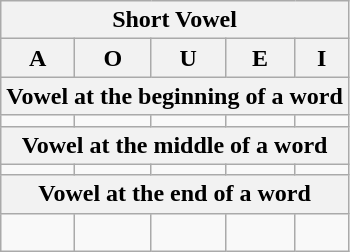<table class="wikitable" style="text-align:center;">
<tr>
<th colspan=5>Short Vowel</th>
</tr>
<tr>
<th>A</th>
<th>O</th>
<th>U</th>
<th>E</th>
<th>I</th>
</tr>
<tr>
<th colspan=5>Vowel at the beginning of a word</th>
</tr>
<tr dir="rtl">
<td><span></span></td>
<td><span></span></td>
<td><span></span></td>
<td><span></span></td>
<td><span></span></td>
</tr>
<tr>
<th colspan=5>Vowel at the middle of a word</th>
</tr>
<tr dir="rtl">
<td><span></span></td>
<td><span></span></td>
<td><span></span></td>
<td><span></span></td>
<td><span></span></td>
</tr>
<tr>
<th colspan=5>Vowel at the end of a word</th>
</tr>
<tr dir="rtl">
<td><span></span><br><span></span></td>
<td><span></span></td>
<td><span></span></td>
<td><span></span></td>
<td><span></span></td>
</tr>
</table>
